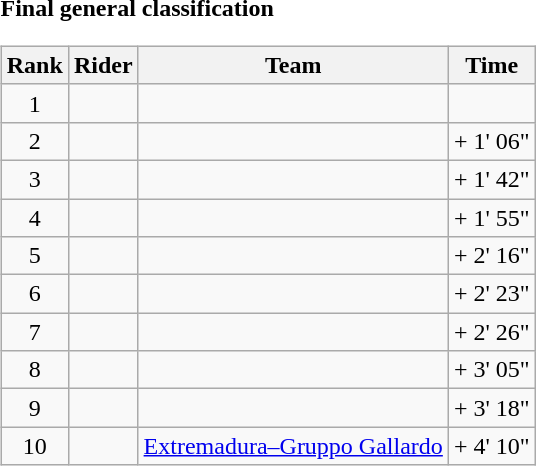<table>
<tr>
<td><strong>Final general classification</strong><br><table class="wikitable">
<tr>
<th scope="col">Rank</th>
<th scope="col">Rider</th>
<th scope="col">Team</th>
<th scope="col">Time</th>
</tr>
<tr>
<td style="text-align:center;">1</td>
<td></td>
<td></td>
<td style="text-align:right;"></td>
</tr>
<tr>
<td style="text-align:center;">2</td>
<td></td>
<td></td>
<td style="text-align:right;">+ 1' 06"</td>
</tr>
<tr>
<td style="text-align:center;">3</td>
<td></td>
<td></td>
<td style="text-align:right;">+ 1' 42"</td>
</tr>
<tr>
<td style="text-align:center;">4</td>
<td></td>
<td></td>
<td style="text-align:right;">+ 1' 55"</td>
</tr>
<tr>
<td style="text-align:center;">5</td>
<td></td>
<td></td>
<td style="text-align:right;">+ 2' 16"</td>
</tr>
<tr>
<td style="text-align:center;">6</td>
<td></td>
<td></td>
<td style="text-align:right;">+ 2' 23"</td>
</tr>
<tr>
<td style="text-align:center;">7</td>
<td></td>
<td></td>
<td style="text-align:right;">+ 2' 26"</td>
</tr>
<tr>
<td style="text-align:center;">8</td>
<td></td>
<td></td>
<td style="text-align:right;">+ 3' 05"</td>
</tr>
<tr>
<td style="text-align:center;">9</td>
<td></td>
<td></td>
<td style="text-align:right;">+ 3' 18"</td>
</tr>
<tr>
<td style="text-align:center;">10</td>
<td></td>
<td><a href='#'>Extremadura–Gruppo Gallardo</a></td>
<td style="text-align:right;">+ 4' 10"</td>
</tr>
</table>
</td>
</tr>
</table>
